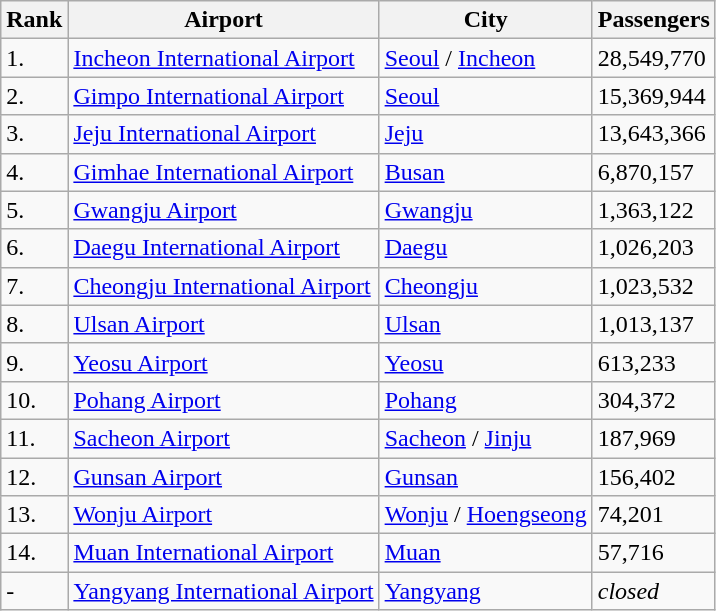<table class="wikitable">
<tr>
<th>Rank</th>
<th>Airport</th>
<th>City</th>
<th>Passengers</th>
</tr>
<tr>
<td>1.</td>
<td><a href='#'>Incheon International Airport</a></td>
<td><a href='#'>Seoul</a> / <a href='#'>Incheon</a></td>
<td>28,549,770</td>
</tr>
<tr>
<td>2.</td>
<td><a href='#'>Gimpo International Airport</a></td>
<td><a href='#'>Seoul</a></td>
<td>15,369,944</td>
</tr>
<tr>
<td>3.</td>
<td><a href='#'>Jeju International Airport</a></td>
<td><a href='#'>Jeju</a></td>
<td>13,643,366</td>
</tr>
<tr>
<td>4.</td>
<td><a href='#'>Gimhae International Airport</a></td>
<td><a href='#'>Busan</a></td>
<td>6,870,157</td>
</tr>
<tr>
<td>5.</td>
<td><a href='#'>Gwangju Airport</a></td>
<td><a href='#'>Gwangju</a></td>
<td>1,363,122</td>
</tr>
<tr>
<td>6.</td>
<td><a href='#'>Daegu International Airport</a></td>
<td><a href='#'>Daegu</a></td>
<td>1,026,203</td>
</tr>
<tr>
<td>7.</td>
<td><a href='#'>Cheongju International Airport</a></td>
<td><a href='#'>Cheongju</a></td>
<td>1,023,532</td>
</tr>
<tr>
<td>8.</td>
<td><a href='#'>Ulsan Airport</a></td>
<td><a href='#'>Ulsan</a></td>
<td>1,013,137</td>
</tr>
<tr>
<td>9.</td>
<td><a href='#'>Yeosu Airport</a></td>
<td><a href='#'>Yeosu</a></td>
<td>613,233</td>
</tr>
<tr>
<td>10.</td>
<td><a href='#'>Pohang Airport</a></td>
<td><a href='#'>Pohang</a></td>
<td>304,372</td>
</tr>
<tr>
<td>11.</td>
<td><a href='#'>Sacheon Airport</a></td>
<td><a href='#'>Sacheon</a> / <a href='#'>Jinju</a></td>
<td>187,969</td>
</tr>
<tr>
<td>12.</td>
<td><a href='#'>Gunsan Airport</a></td>
<td><a href='#'>Gunsan</a></td>
<td>156,402</td>
</tr>
<tr>
<td>13.</td>
<td><a href='#'>Wonju Airport</a></td>
<td><a href='#'>Wonju</a> / <a href='#'>Hoengseong</a></td>
<td>74,201</td>
</tr>
<tr>
<td>14.</td>
<td><a href='#'>Muan International Airport</a></td>
<td><a href='#'>Muan</a></td>
<td>57,716</td>
</tr>
<tr>
<td>-</td>
<td><a href='#'>Yangyang International Airport</a></td>
<td><a href='#'>Yangyang</a></td>
<td><em>closed</em></td>
</tr>
</table>
